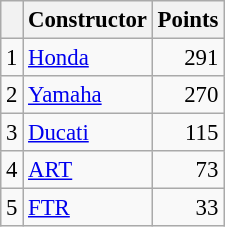<table class="wikitable" style="font-size: 95%;">
<tr>
<th></th>
<th>Constructor</th>
<th>Points</th>
</tr>
<tr>
<td align=center>1</td>
<td> <a href='#'>Honda</a></td>
<td align=right>291</td>
</tr>
<tr>
<td align=center>2</td>
<td> <a href='#'>Yamaha</a></td>
<td align=right>270</td>
</tr>
<tr>
<td align=center>3</td>
<td> <a href='#'>Ducati</a></td>
<td align=right>115</td>
</tr>
<tr>
<td align=center>4</td>
<td> <a href='#'>ART</a></td>
<td align=right>73</td>
</tr>
<tr>
<td align=center>5</td>
<td> <a href='#'>FTR</a></td>
<td align=right>33</td>
</tr>
</table>
